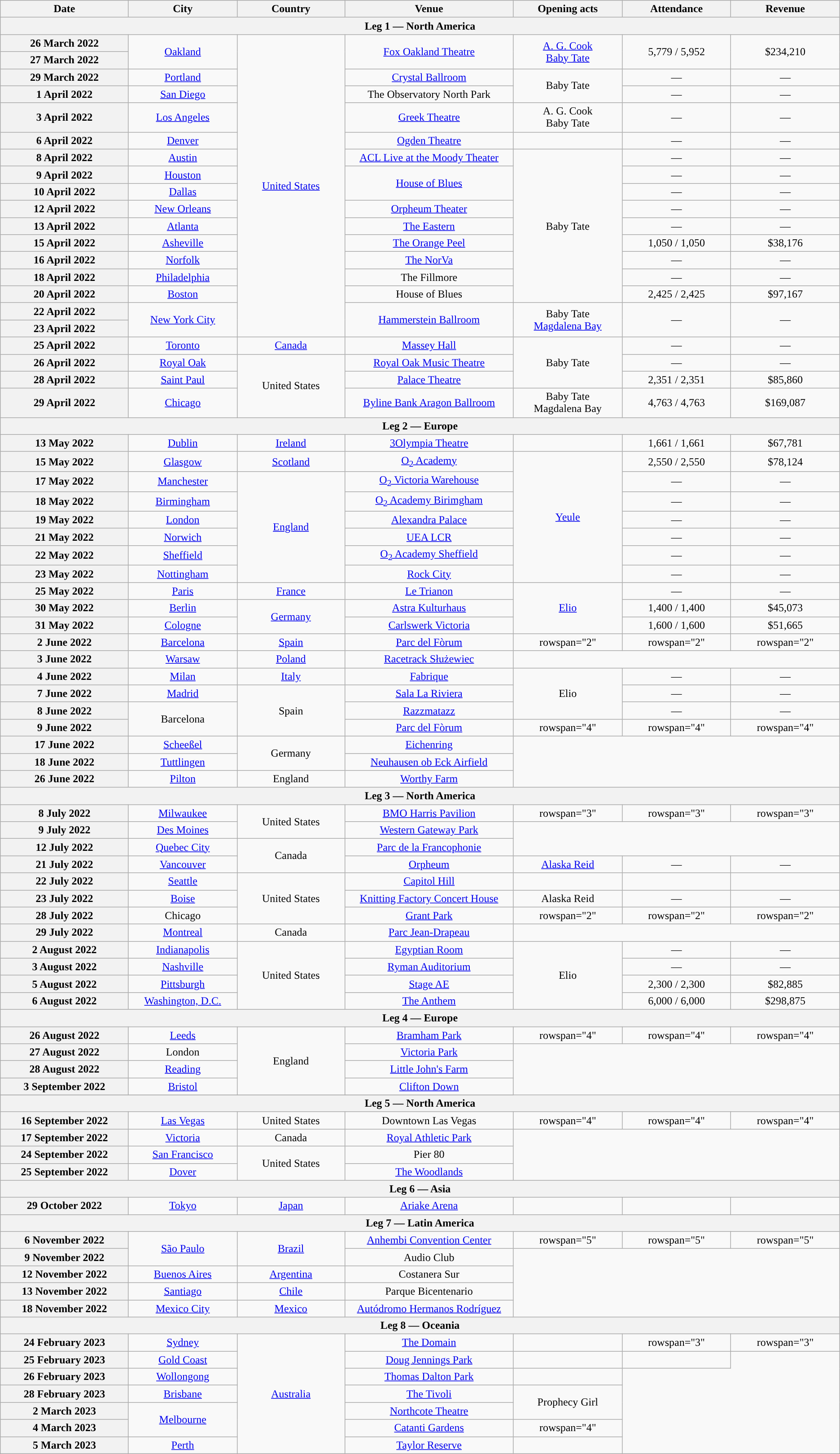<table class="wikitable plainrowheaders" style="text-align:center;">
<tr>
<th scope="col" style="width:12em;">Date</th>
<th scope="col" style="width:10em;">City</th>
<th scope="col" style="width:10em;">Country</th>
<th scope="col" style="width:16em;">Venue</th>
<th scope="col" style="width:10em;">Opening acts</th>
<th scope="col" style="width:10em;">Attendance</th>
<th scope="col" style="width:10em;">Revenue</th>
</tr>
<tr>
<th colspan="7">Leg 1 — North America</th>
</tr>
<tr>
<th scope="row" style="text-align:center;">26 March 2022</th>
<td rowspan="2"><a href='#'>Oakland</a></td>
<td rowspan="17"><a href='#'>United States</a></td>
<td rowspan="2"><a href='#'>Fox Oakland Theatre</a></td>
<td rowspan="2"><a href='#'>A. G. Cook</a><br><a href='#'>Baby Tate</a></td>
<td rowspan="2">5,779 / 5,952</td>
<td rowspan="2">$234,210</td>
</tr>
<tr>
<th scope="row" style="text-align:center;">27 March 2022</th>
</tr>
<tr>
<th scope="row" style="text-align:center;">29 March 2022</th>
<td><a href='#'>Portland</a></td>
<td><a href='#'>Crystal Ballroom</a></td>
<td rowspan="2">Baby Tate</td>
<td>—</td>
<td>—</td>
</tr>
<tr>
<th scope="row" style="text-align:center;">1 April 2022</th>
<td><a href='#'>San Diego</a></td>
<td>The Observatory North Park</td>
<td>—</td>
<td>—</td>
</tr>
<tr>
<th scope="row" style="text-align:center;">3 April 2022</th>
<td><a href='#'>Los Angeles</a></td>
<td><a href='#'>Greek Theatre</a></td>
<td>A. G. Cook<br>Baby Tate</td>
<td>—</td>
<td>—</td>
</tr>
<tr>
<th scope="row" style="text-align:center;">6 April 2022</th>
<td><a href='#'>Denver</a></td>
<td><a href='#'>Ogden Theatre</a></td>
<td></td>
<td>—</td>
<td>—</td>
</tr>
<tr>
<th scope="row" style="text-align:center;">8 April 2022</th>
<td><a href='#'>Austin</a></td>
<td><a href='#'>ACL Live at the Moody Theater</a></td>
<td rowspan="9">Baby Tate</td>
<td>—</td>
<td>—</td>
</tr>
<tr>
<th scope="row" style="text-align:center;">9 April 2022</th>
<td><a href='#'>Houston</a></td>
<td rowspan="2"><a href='#'>House of Blues</a></td>
<td>—</td>
<td>—</td>
</tr>
<tr>
<th scope="row" style="text-align:center;">10 April 2022</th>
<td><a href='#'>Dallas</a></td>
<td>—</td>
<td>—</td>
</tr>
<tr>
<th scope="row" style="text-align:center;">12 April 2022</th>
<td><a href='#'>New Orleans</a></td>
<td><a href='#'>Orpheum Theater</a></td>
<td>—</td>
<td>—</td>
</tr>
<tr>
<th scope="row" style="text-align:center;">13 April 2022</th>
<td><a href='#'>Atlanta</a></td>
<td><a href='#'>The Eastern</a></td>
<td>—</td>
<td>—</td>
</tr>
<tr>
<th scope="row" style="text-align:center;">15 April 2022</th>
<td><a href='#'>Asheville</a></td>
<td><a href='#'>The Orange Peel</a></td>
<td>1,050 / 1,050</td>
<td>$38,176</td>
</tr>
<tr>
<th scope="row" style="text-align:center;">16 April 2022</th>
<td><a href='#'>Norfolk</a></td>
<td><a href='#'>The NorVa</a></td>
<td>—</td>
<td>—</td>
</tr>
<tr>
<th scope="row" style="text-align:center;">18 April 2022</th>
<td><a href='#'>Philadelphia</a></td>
<td>The Fillmore</td>
<td>—</td>
<td>—</td>
</tr>
<tr>
<th scope="row" style="text-align:center;">20 April 2022</th>
<td><a href='#'>Boston</a></td>
<td>House of Blues</td>
<td>2,425 / 2,425</td>
<td>$97,167</td>
</tr>
<tr>
<th scope="row" style="text-align:center;">22 April 2022</th>
<td rowspan="2"><a href='#'>New York City</a></td>
<td rowspan="2"><a href='#'>Hammerstein Ballroom</a></td>
<td rowspan="2">Baby Tate<br><a href='#'>Magdalena Bay</a></td>
<td rowspan="2">—</td>
<td rowspan="2">—</td>
</tr>
<tr>
<th scope="row" style="text-align:center;">23 April 2022</th>
</tr>
<tr>
<th scope="row" style="text-align:center;">25 April 2022</th>
<td><a href='#'>Toronto</a></td>
<td><a href='#'>Canada</a></td>
<td><a href='#'>Massey Hall</a></td>
<td rowspan="3">Baby Tate</td>
<td>—</td>
<td>—</td>
</tr>
<tr>
<th scope="row" style="text-align:center;">26 April 2022</th>
<td><a href='#'>Royal Oak</a></td>
<td rowspan="3">United States</td>
<td><a href='#'>Royal Oak Music Theatre</a></td>
<td>—</td>
<td>—</td>
</tr>
<tr>
<th scope="row" style="text-align:center;">28 April 2022</th>
<td><a href='#'>Saint Paul</a></td>
<td><a href='#'>Palace Theatre</a></td>
<td>2,351 / 2,351</td>
<td>$85,860</td>
</tr>
<tr>
<th scope="row" style="text-align:center;">29 April 2022</th>
<td><a href='#'>Chicago</a></td>
<td><a href='#'>Byline Bank Aragon Ballroom</a></td>
<td>Baby Tate<br>Magdalena Bay</td>
<td>4,763 / 4,763</td>
<td>$169,087</td>
</tr>
<tr>
<th colspan="7">Leg 2 — Europe</th>
</tr>
<tr>
<th scope="row" style="text-align:center;">13 May 2022</th>
<td><a href='#'>Dublin</a></td>
<td><a href='#'>Ireland</a></td>
<td><a href='#'>3Olympia Theatre</a></td>
<td></td>
<td>1,661 / 1,661</td>
<td>$67,781</td>
</tr>
<tr>
<th scope="row" style="text-align:center;">15 May 2022</th>
<td><a href='#'>Glasgow</a></td>
<td><a href='#'>Scotland</a></td>
<td><a href='#'>O<sub>2</sub> Academy</a></td>
<td rowspan="7"><a href='#'>Yeule</a></td>
<td>2,550 / 2,550</td>
<td>$78,124</td>
</tr>
<tr>
<th scope="row" style="text-align:center;">17 May 2022</th>
<td><a href='#'>Manchester</a></td>
<td rowspan="6"><a href='#'>England</a></td>
<td><a href='#'>O<sub>2</sub> Victoria Warehouse</a></td>
<td>—</td>
<td>—</td>
</tr>
<tr>
<th scope="row" style="text-align:center;">18 May 2022</th>
<td><a href='#'>Birmingham</a></td>
<td><a href='#'>O<sub>2</sub> Academy Birimgham</a></td>
<td>—</td>
<td>—</td>
</tr>
<tr>
<th scope="row" style="text-align:center;">19 May 2022</th>
<td><a href='#'>London</a></td>
<td><a href='#'>Alexandra Palace</a></td>
<td>—</td>
<td>—</td>
</tr>
<tr>
<th scope="row" style="text-align:center;">21 May 2022</th>
<td><a href='#'>Norwich</a></td>
<td><a href='#'>UEA LCR</a></td>
<td>—</td>
<td>—</td>
</tr>
<tr>
<th scope="row" style="text-align:center;">22 May 2022</th>
<td><a href='#'>Sheffield</a></td>
<td><a href='#'>O<sub>2</sub> Academy Sheffield</a></td>
<td>—</td>
<td>—</td>
</tr>
<tr>
<th scope="row" style="text-align:center;">23 May 2022</th>
<td><a href='#'>Nottingham</a></td>
<td><a href='#'>Rock City</a></td>
<td>—</td>
<td>—</td>
</tr>
<tr>
<th scope="row" style="text-align:center;">25 May 2022</th>
<td><a href='#'>Paris</a></td>
<td><a href='#'>France</a></td>
<td><a href='#'>Le Trianon</a></td>
<td rowspan="3"><a href='#'>Elio</a></td>
<td>—</td>
<td>—</td>
</tr>
<tr>
<th scope="row" style="text-align:center;">30 May 2022</th>
<td><a href='#'>Berlin</a></td>
<td rowspan="2"><a href='#'>Germany</a></td>
<td><a href='#'>Astra Kulturhaus</a></td>
<td>1,400 / 1,400</td>
<td>$45,073</td>
</tr>
<tr>
<th scope="row" style="text-align:center;">31 May 2022</th>
<td><a href='#'>Cologne</a></td>
<td><a href='#'>Carlswerk Victoria</a></td>
<td>1,600 / 1,600</td>
<td>$51,665</td>
</tr>
<tr>
<th scope="row" style="text-align:center;">2 June 2022</th>
<td><a href='#'>Barcelona</a></td>
<td><a href='#'>Spain</a></td>
<td><a href='#'>Parc del Fòrum</a></td>
<td>rowspan="2" </td>
<td>rowspan="2" </td>
<td>rowspan="2" </td>
</tr>
<tr>
<th scope="row" style="text-align:center;">3 June 2022</th>
<td><a href='#'>Warsaw</a></td>
<td><a href='#'>Poland</a></td>
<td><a href='#'>Racetrack Służewiec</a></td>
</tr>
<tr>
<th scope="row" style="text-align:center;">4 June 2022</th>
<td><a href='#'>Milan</a></td>
<td><a href='#'>Italy</a></td>
<td><a href='#'>Fabrique</a></td>
<td rowspan="3">Elio</td>
<td>—</td>
<td>—</td>
</tr>
<tr>
<th scope="row" style="text-align:center;">7 June 2022</th>
<td><a href='#'>Madrid</a></td>
<td rowspan="3">Spain</td>
<td><a href='#'>Sala La Riviera</a></td>
<td>—</td>
<td>—</td>
</tr>
<tr>
<th scope="row" style="text-align:center;">8 June 2022</th>
<td rowspan="2">Barcelona</td>
<td><a href='#'>Razzmatazz</a></td>
<td>—</td>
<td>—</td>
</tr>
<tr>
<th scope="row" style="text-align:center;">9 June 2022</th>
<td><a href='#'>Parc del Fòrum</a></td>
<td>rowspan="4" </td>
<td>rowspan="4" </td>
<td>rowspan="4" </td>
</tr>
<tr>
<th scope="row" style="text-align:center;">17 June 2022</th>
<td><a href='#'>Scheeßel</a></td>
<td rowspan="2">Germany</td>
<td><a href='#'>Eichenring</a></td>
</tr>
<tr>
<th scope="row" style="text-align:center;">18 June 2022</th>
<td><a href='#'>Tuttlingen</a></td>
<td><a href='#'>Neuhausen ob Eck Airfield</a></td>
</tr>
<tr>
<th scope="row" style="text-align:center;">26 June 2022</th>
<td><a href='#'>Pilton</a></td>
<td>England</td>
<td><a href='#'>Worthy Farm</a></td>
</tr>
<tr>
<th colspan="7">Leg 3 — North America</th>
</tr>
<tr>
<th scope="row" style="text-align:center;">8 July 2022</th>
<td><a href='#'>Milwaukee</a></td>
<td rowspan="2">United States</td>
<td><a href='#'>BMO Harris Pavilion</a></td>
<td>rowspan="3" </td>
<td>rowspan="3" </td>
<td>rowspan="3" </td>
</tr>
<tr>
<th scope="row" style="text-align:center;">9 July 2022</th>
<td><a href='#'>Des Moines</a></td>
<td><a href='#'>Western Gateway Park</a></td>
</tr>
<tr>
<th scope="row" style="text-align:center;">12 July 2022</th>
<td><a href='#'>Quebec City</a></td>
<td rowspan="2">Canada</td>
<td><a href='#'>Parc de la Francophonie</a></td>
</tr>
<tr>
<th scope="row" style="text-align:center;">21 July 2022</th>
<td><a href='#'>Vancouver</a></td>
<td><a href='#'>Orpheum</a></td>
<td><a href='#'>Alaska Reid</a></td>
<td>—</td>
<td>—</td>
</tr>
<tr>
<th scope="row" style="text-align:center;">22 July 2022</th>
<td><a href='#'>Seattle</a></td>
<td rowspan="3">United States</td>
<td><a href='#'>Capitol Hill</a></td>
<td></td>
<td></td>
<td></td>
</tr>
<tr>
<th scope="row" style="text-align:center;">23 July 2022</th>
<td><a href='#'>Boise</a></td>
<td><a href='#'>Knitting Factory Concert House</a></td>
<td>Alaska Reid</td>
<td>—</td>
<td>—</td>
</tr>
<tr>
<th scope="row" style="text-align:center;">28 July 2022</th>
<td>Chicago</td>
<td><a href='#'>Grant Park</a></td>
<td>rowspan="2" </td>
<td>rowspan="2" </td>
<td>rowspan="2" </td>
</tr>
<tr>
<th scope="row" style="text-align:center;">29 July 2022</th>
<td><a href='#'>Montreal</a></td>
<td>Canada</td>
<td><a href='#'>Parc Jean-Drapeau</a></td>
</tr>
<tr>
<th scope="row" style="text-align:center;">2 August 2022</th>
<td><a href='#'>Indianapolis</a></td>
<td rowspan="4">United States</td>
<td><a href='#'>Egyptian Room</a></td>
<td rowspan="4">Elio</td>
<td>—</td>
<td>—</td>
</tr>
<tr>
<th scope="row" style="text-align:center;">3 August 2022</th>
<td><a href='#'>Nashville</a></td>
<td><a href='#'>Ryman Auditorium</a></td>
<td>—</td>
<td>—</td>
</tr>
<tr>
<th scope="row" style="text-align:center;">5 August 2022</th>
<td><a href='#'>Pittsburgh</a></td>
<td><a href='#'>Stage AE</a></td>
<td>2,300 / 2,300</td>
<td>$82,885</td>
</tr>
<tr>
<th scope="row" style="text-align:center;">6 August 2022</th>
<td><a href='#'>Washington, D.C.</a></td>
<td><a href='#'>The Anthem</a></td>
<td>6,000 / 6,000</td>
<td>$298,875</td>
</tr>
<tr>
<th colspan="7">Leg 4 — Europe</th>
</tr>
<tr>
<th scope="row" style="text-align:center;">26 August 2022</th>
<td><a href='#'>Leeds</a></td>
<td rowspan="4">England</td>
<td><a href='#'>Bramham Park</a></td>
<td>rowspan="4" </td>
<td>rowspan="4" </td>
<td>rowspan="4" </td>
</tr>
<tr>
<th scope="row" style="text-align:center;">27 August 2022</th>
<td>London</td>
<td><a href='#'>Victoria Park</a></td>
</tr>
<tr>
<th scope="row" style="text-align:center;">28 August 2022</th>
<td><a href='#'>Reading</a></td>
<td><a href='#'>Little John's Farm</a></td>
</tr>
<tr>
<th scope="row" style="text-align:center;">3 September 2022</th>
<td><a href='#'>Bristol</a></td>
<td><a href='#'>Clifton Down</a></td>
</tr>
<tr>
</tr>
<tr>
<th colspan="7">Leg 5 — North America</th>
</tr>
<tr>
<th scope="row" style="text-align:center;">16 September 2022</th>
<td><a href='#'>Las Vegas</a></td>
<td>United States</td>
<td>Downtown Las Vegas</td>
<td>rowspan="4" </td>
<td>rowspan="4" </td>
<td>rowspan="4" </td>
</tr>
<tr>
<th scope="row" style="text-align:center;">17 September 2022</th>
<td><a href='#'>Victoria</a></td>
<td>Canada</td>
<td><a href='#'>Royal Athletic Park</a></td>
</tr>
<tr>
<th scope="row" style="text-align:center;">24 September 2022</th>
<td><a href='#'>San Francisco</a></td>
<td rowspan="2">United States</td>
<td>Pier 80</td>
</tr>
<tr>
<th scope="row" style="text-align:center;">25 September 2022</th>
<td><a href='#'>Dover</a></td>
<td><a href='#'>The Woodlands</a></td>
</tr>
<tr>
<th colspan="7">Leg 6 — Asia</th>
</tr>
<tr>
<th scope="row" style="text-align:center;">29 October 2022</th>
<td><a href='#'>Tokyo</a></td>
<td><a href='#'>Japan</a></td>
<td><a href='#'>Ariake Arena</a></td>
<td></td>
<td></td>
<td></td>
</tr>
<tr>
<th colspan="7">Leg 7 — Latin America</th>
</tr>
<tr>
<th scope="row" style="text-align:center;">6 November 2022</th>
<td rowspan="2"><a href='#'>São Paulo</a></td>
<td rowspan="2"><a href='#'>Brazil</a></td>
<td><a href='#'>Anhembi Convention Center</a></td>
<td>rowspan="5" </td>
<td>rowspan="5" </td>
<td>rowspan="5" </td>
</tr>
<tr>
<th scope="row" style="text-align:center;">9 November 2022</th>
<td>Audio Club</td>
</tr>
<tr>
<th scope="row" style="text-align:center;">12 November 2022</th>
<td><a href='#'>Buenos Aires</a></td>
<td><a href='#'>Argentina</a></td>
<td>Costanera Sur</td>
</tr>
<tr>
<th scope="row" style="text-align:center;">13 November 2022</th>
<td><a href='#'>Santiago</a></td>
<td><a href='#'>Chile</a></td>
<td>Parque Bicentenario</td>
</tr>
<tr>
<th scope="row" style="text-align:center;">18 November 2022</th>
<td><a href='#'>Mexico City</a></td>
<td><a href='#'>Mexico</a></td>
<td><a href='#'>Autódromo Hermanos Rodríguez</a></td>
</tr>
<tr>
<th colspan="7">Leg 8 — Oceania</th>
</tr>
<tr>
<th scope="row" style="text-align:center;">24 February 2023<br></th>
<td><a href='#'>Sydney</a></td>
<td rowspan="7”"><a href='#'>Australia</a></td>
<td><a href='#'>The Domain</a></td>
<td></td>
<td>rowspan="3" </td>
<td>rowspan="3" </td>
</tr>
<tr>
<th style="text-align: center;">25 February 2023</th>
<td><a href='#'>Gold Coast</a></td>
<td><a href='#'>Doug Jennings Park</a></td>
<td></td>
<td></td>
</tr>
<tr>
<th style="text-align: center;">26 February 2023</th>
<td><a href='#'>Wollongong</a></td>
<td><a href='#'>Thomas Dalton Park</a></td>
<td></td>
</tr>
<tr>
<th scope="row" style="text-align:center;">28 February 2023</th>
<td><a href='#'>Brisbane</a></td>
<td><a href='#'>The Tivoli</a></td>
<td rowspan="2">Prophecy Girl</td>
</tr>
<tr>
<th scope="row" style="text-align:center;">2 March 2023</th>
<td rowspan="2"><a href='#'>Melbourne</a></td>
<td><a href='#'>Northcote Theatre</a></td>
</tr>
<tr>
<th scope="row" style="text-align:center;">4 March 2023</th>
<td><a href='#'>Catanti Gardens</a></td>
<td>rowspan="4" </td>
</tr>
<tr>
<th scope="row" style="text-align:center;">5 March 2023</th>
<td><a href='#'>Perth</a></td>
<td><a href='#'>Taylor Reserve</a></td>
<td></td>
</tr>
</table>
